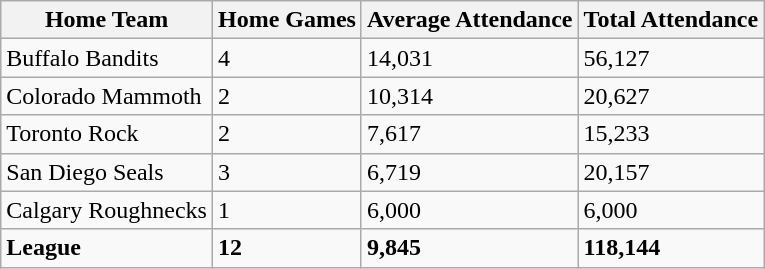<table class="wikitable sortable">
<tr>
<th>Home Team</th>
<th>Home Games</th>
<th>Average Attendance</th>
<th>Total Attendance</th>
</tr>
<tr>
<td>Buffalo Bandits</td>
<td>4</td>
<td>14,031</td>
<td>56,127</td>
</tr>
<tr>
<td>Colorado Mammoth</td>
<td>2</td>
<td>10,314</td>
<td>20,627</td>
</tr>
<tr>
<td>Toronto Rock</td>
<td>2</td>
<td>7,617</td>
<td>15,233</td>
</tr>
<tr>
<td>San Diego Seals</td>
<td>3</td>
<td>6,719</td>
<td>20,157</td>
</tr>
<tr>
<td>Calgary Roughnecks</td>
<td>1</td>
<td>6,000</td>
<td>6,000</td>
</tr>
<tr class="sortbottom">
<td><strong>League</strong></td>
<td><strong>12</strong></td>
<td><strong>9,845</strong></td>
<td><strong>118,144</strong></td>
</tr>
</table>
